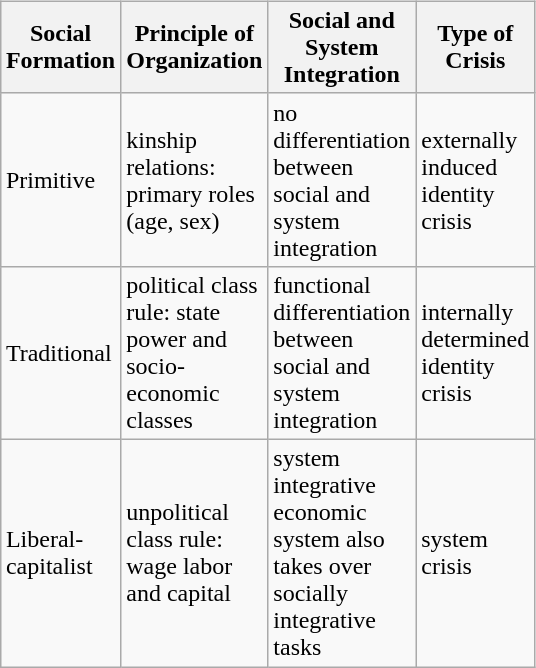<table class="wikitable" align="right" style="width: 200px; height: 200px; margin: 15px">
<tr>
<th>Social Formation</th>
<th>Principle of Organization</th>
<th>Social and System Integration</th>
<th>Type of Crisis</th>
</tr>
<tr>
<td>Primitive</td>
<td>kinship relations: primary roles (age, sex)</td>
<td>no differentiation between social and system integration</td>
<td>externally induced identity crisis</td>
</tr>
<tr>
<td>Traditional</td>
<td>political class rule: state power and socio-economic classes</td>
<td>functional differentiation between social and system integration</td>
<td>internally determined identity crisis</td>
</tr>
<tr>
<td>Liberal-capitalist</td>
<td>unpolitical class rule: wage labor and capital</td>
<td>system integrative economic system also takes over socially integrative tasks</td>
<td>system crisis</td>
</tr>
</table>
